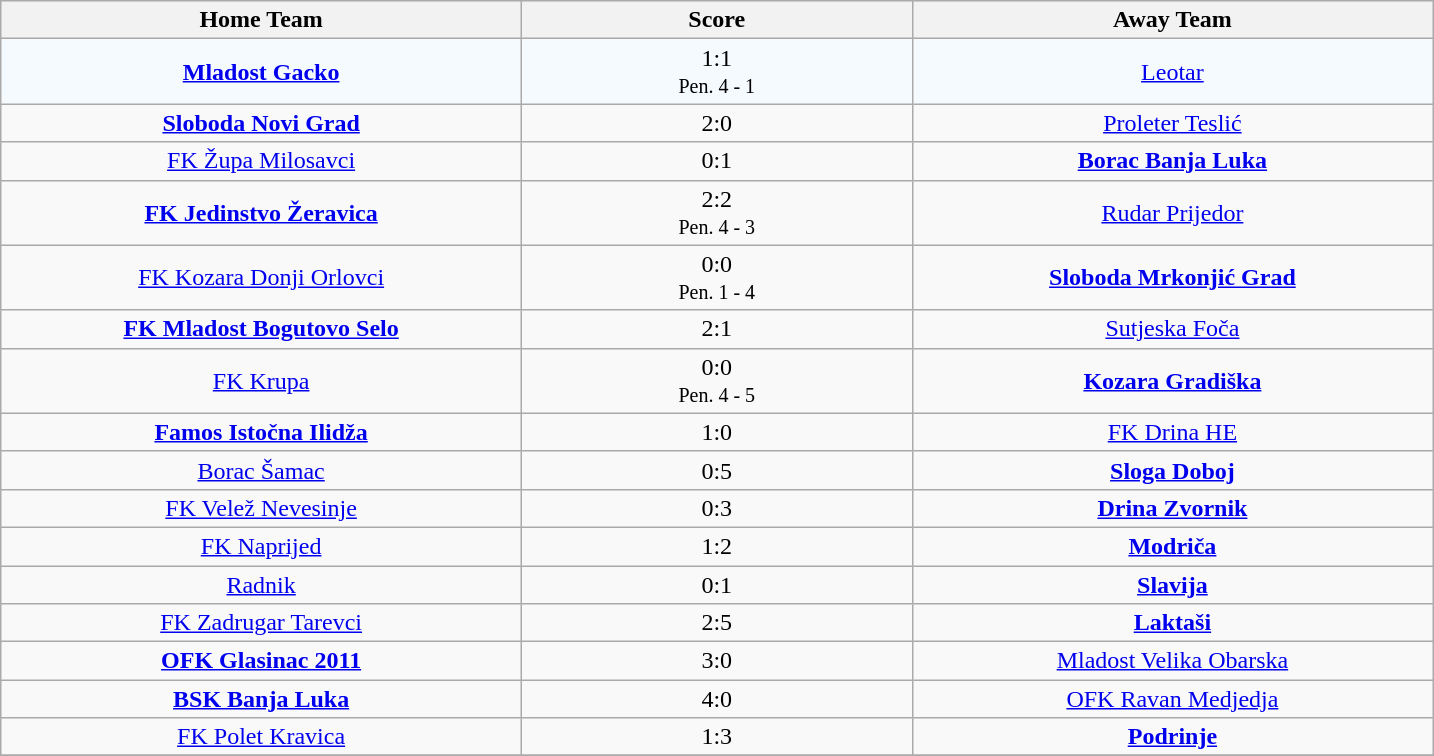<table class="wikitable" style="text-align: center;">
<tr style="background:#efefef;">
<th width=20%>Home Team</th>
<th width=15%>Score</th>
<th width=20%>Away Team</th>
</tr>
<tr bgcolor=#F5FAFF>
<td><strong><a href='#'>Mladost Gacko</a></strong></td>
<td>1:1<br><small>Pen. 4 - 1</small></td>
<td><a href='#'>Leotar</a></td>
</tr>
<tr>
<td><strong><a href='#'>Sloboda Novi Grad</a></strong></td>
<td>2:0</td>
<td><a href='#'>Proleter Teslić</a></td>
</tr>
<tr>
<td><a href='#'>FK Župa Milosavci</a></td>
<td>0:1</td>
<td><strong><a href='#'>Borac Banja Luka</a></strong></td>
</tr>
<tr>
<td><strong><a href='#'>FK Jedinstvo Žeravica</a></strong></td>
<td>2:2<br><small>Pen. 4 - 3</small></td>
<td><a href='#'>Rudar Prijedor</a></td>
</tr>
<tr>
<td><a href='#'>FK Kozara Donji Orlovci</a></td>
<td>0:0<br><small>Pen. 1 - 4</small></td>
<td><strong><a href='#'>Sloboda Mrkonjić Grad</a></strong></td>
</tr>
<tr>
<td><strong><a href='#'>FK Mladost Bogutovo Selo</a></strong></td>
<td>2:1</td>
<td><a href='#'>Sutjeska Foča</a></td>
</tr>
<tr>
<td><a href='#'>FK Krupa</a></td>
<td>0:0<br><small>Pen. 4 - 5</small></td>
<td><strong><a href='#'>Kozara Gradiška</a></strong></td>
</tr>
<tr>
<td><strong><a href='#'>Famos Istočna Ilidža</a></strong></td>
<td>1:0</td>
<td><a href='#'>FK Drina HE</a></td>
</tr>
<tr>
<td><a href='#'>Borac Šamac</a></td>
<td>0:5</td>
<td><strong><a href='#'>Sloga Doboj</a></strong></td>
</tr>
<tr>
<td><a href='#'>FK Velež Nevesinje</a></td>
<td>0:3</td>
<td><strong><a href='#'>Drina Zvornik</a></strong></td>
</tr>
<tr>
<td><a href='#'>FK Naprijed</a></td>
<td>1:2</td>
<td><strong><a href='#'>Modriča</a></strong></td>
</tr>
<tr>
<td><a href='#'>Radnik</a></td>
<td>0:1</td>
<td><strong><a href='#'>Slavija</a></strong></td>
</tr>
<tr>
<td><a href='#'>FK Zadrugar Tarevci</a></td>
<td>2:5</td>
<td><strong><a href='#'>Laktaši</a></strong></td>
</tr>
<tr>
<td><strong><a href='#'>OFK Glasinac 2011</a></strong></td>
<td>3:0</td>
<td><a href='#'>Mladost Velika Obarska</a></td>
</tr>
<tr>
<td><strong><a href='#'>BSK Banja Luka</a></strong></td>
<td>4:0</td>
<td><a href='#'>OFK Ravan Medjedja</a></td>
</tr>
<tr>
<td><a href='#'>FK Polet Kravica</a></td>
<td>1:3</td>
<td><strong><a href='#'>Podrinje</a></strong></td>
</tr>
<tr>
</tr>
</table>
